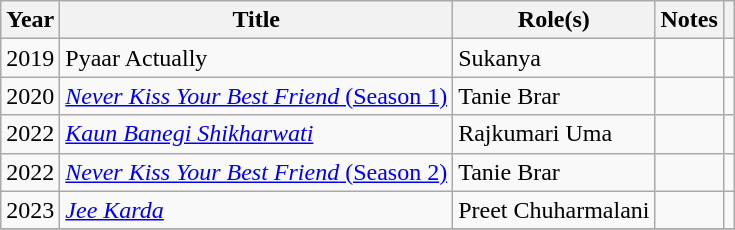<table class="wikitable sortable plainrowheaders">
<tr>
<th scope="col">Year</th>
<th scope="col">Title</th>
<th scope="col">Role(s)</th>
<th scope="col" class="unsortable">Notes</th>
<th scope="col" class="unsortable"></th>
</tr>
<tr>
<td>2019</td>
<td>Pyaar Actually</td>
<td>Sukanya</td>
<td></td>
<td></td>
</tr>
<tr>
<td>2020</td>
<td><a href='#'><em>Never Kiss Your Best Friend</em> (Season 1)</a></td>
<td>Tanie Brar</td>
<td></td>
<td></td>
</tr>
<tr>
<td>2022</td>
<td><em><a href='#'>Kaun Banegi Shikharwati</a></em></td>
<td>Rajkumari Uma</td>
<td></td>
<td></td>
</tr>
<tr>
<td>2022</td>
<td><a href='#'><em>Never Kiss Your Best Friend</em> (Season 2)</a></td>
<td>Tanie Brar</td>
<td></td>
<td></td>
</tr>
<tr>
<td>2023</td>
<td><em><a href='#'>Jee Karda</a></em></td>
<td>Preet Chuharmalani</td>
<td></td>
<td></td>
</tr>
<tr>
</tr>
</table>
